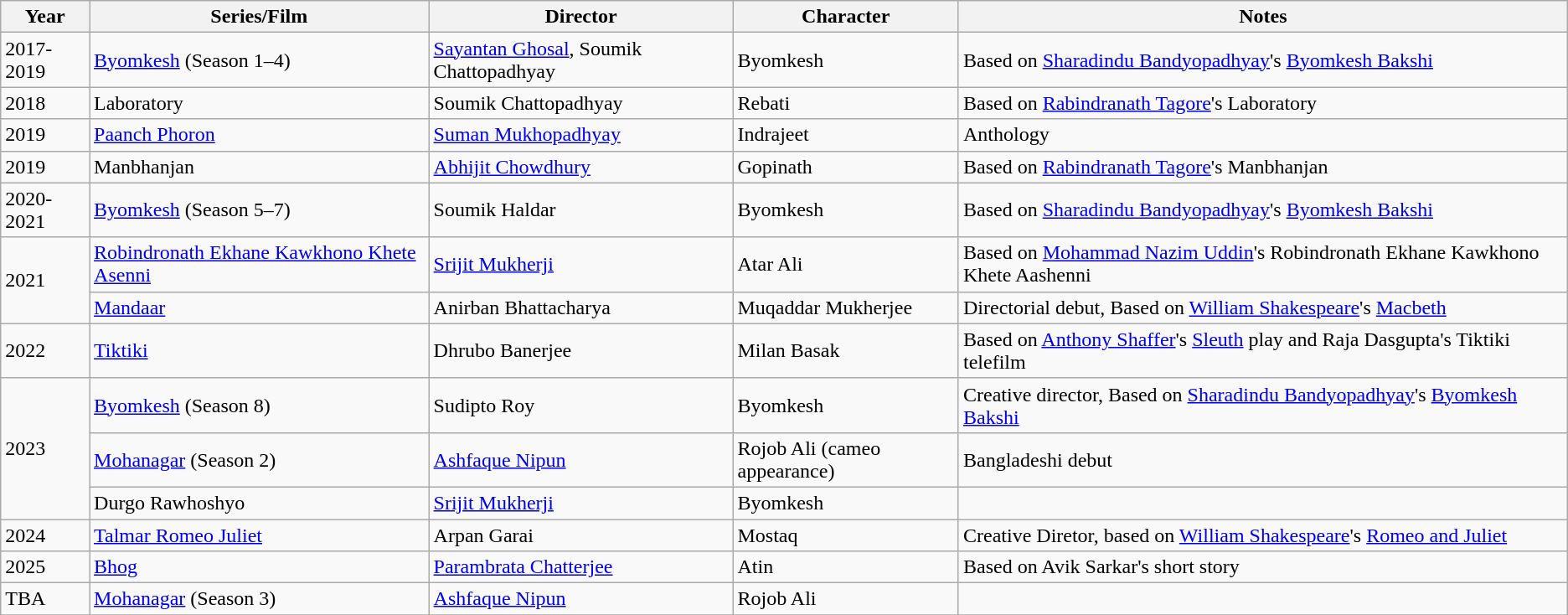<table class="wikitable">
<tr>
<th>Year</th>
<th>Series/Film</th>
<th>Director</th>
<th>Character</th>
<th>Notes</th>
</tr>
<tr>
<td>2017-2019</td>
<td><a href='#'>Byomkesh</a> (Season 1–4)</td>
<td><a href='#'>Sayantan Ghosal</a>, Soumik Chattopadhyay</td>
<td>Byomkesh</td>
<td>Based on <a href='#'>Sharadindu Bandyopadhyay</a>'s <a href='#'>Byomkesh Bakshi</a></td>
</tr>
<tr>
<td>2018</td>
<td>Laboratory</td>
<td>Soumik Chattopadhyay</td>
<td>Rebati</td>
<td>Based on <a href='#'>Rabindranath Tagore</a>'s Laboratory</td>
</tr>
<tr>
<td>2019</td>
<td><a href='#'>Paanch Phoron</a></td>
<td><a href='#'>Suman Mukhopadhyay</a></td>
<td>Indrajeet</td>
<td>Anthology</td>
</tr>
<tr>
<td>2019</td>
<td>Manbhanjan</td>
<td><a href='#'>Abhijit Chowdhury</a></td>
<td>Gopinath</td>
<td>Based on <a href='#'>Rabindranath Tagore</a>'s Manbhanjan</td>
</tr>
<tr>
<td>2020-2021</td>
<td><a href='#'>Byomkesh</a> (Season 5–7)</td>
<td>Soumik Haldar</td>
<td>Byomkesh</td>
<td>Based on <a href='#'>Sharadindu Bandyopadhyay</a>'s <a href='#'>Byomkesh Bakshi</a></td>
</tr>
<tr>
<td rowspan="2">2021</td>
<td><a href='#'>Robindronath Ekhane Kawkhono Khete Asenni</a></td>
<td><a href='#'>Srijit Mukherji</a></td>
<td>Atar Ali</td>
<td>Based on <a href='#'>Mohammad Nazim Uddin</a>'s Robindronath Ekhane Kawkhono Khete Aashenni</td>
</tr>
<tr>
<td><a href='#'>Mandaar</a></td>
<td>Anirban  Bhattacharya</td>
<td>Muqaddar Mukherjee</td>
<td>Directorial debut, Based on <a href='#'>William Shakespeare</a>'s <a href='#'>Macbeth</a></td>
</tr>
<tr>
<td>2022</td>
<td><a href='#'>Tiktiki</a></td>
<td>Dhrubo Banerjee</td>
<td>Milan Basak</td>
<td>Based on <a href='#'>Anthony Shaffer</a>'s <a href='#'>Sleuth</a> play and Raja Dasgupta's Tiktiki telefilm</td>
</tr>
<tr>
<td rowspan="3">2023</td>
<td><a href='#'>Byomkesh</a> (Season 8)</td>
<td>Sudipto Roy</td>
<td>Byomkesh</td>
<td>Creative director, Based on <a href='#'>Sharadindu Bandyopadhyay</a>'s <a href='#'>Byomkesh Bakshi</a></td>
</tr>
<tr>
<td><a href='#'>Mohanagar</a> (Season 2)</td>
<td><a href='#'>Ashfaque Nipun</a></td>
<td>Rojob Ali (cameo appearance)</td>
<td>Bangladeshi debut</td>
</tr>
<tr>
<td>Durgo Rawhoshyo</td>
<td><a href='#'>Srijit Mukherji</a></td>
<td>Byomkesh</td>
<td></td>
</tr>
<tr>
<td>2024</td>
<td><a href='#'>Talmar Romeo Juliet</a></td>
<td>Arpan Garai</td>
<td>Mostaq</td>
<td>Creative Diretor, based on <a href='#'>William Shakespeare</a>'s <a href='#'>Romeo and Juliet</a></td>
</tr>
<tr>
<td>2025</td>
<td><a href='#'>Bhog</a></td>
<td><a href='#'>Parambrata Chatterjee</a></td>
<td>Atin</td>
<td>Based on Avik Sarkar's short story</td>
</tr>
<tr>
<td>TBA</td>
<td><a href='#'>Mohanagar</a> (Season 3)</td>
<td><a href='#'>Ashfaque Nipun</a></td>
<td>Rojob Ali</td>
<td></td>
</tr>
<tr>
</tr>
</table>
